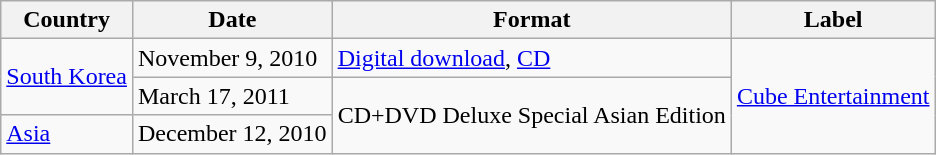<table class="wikitable">
<tr>
<th>Country</th>
<th>Date</th>
<th>Format</th>
<th>Label</th>
</tr>
<tr>
<td rowspan="2"><a href='#'>South Korea</a></td>
<td>November 9, 2010</td>
<td><a href='#'>Digital download</a>, <a href='#'>CD</a></td>
<td rowspan="3"><a href='#'>Cube Entertainment</a></td>
</tr>
<tr>
<td>March 17, 2011</td>
<td rowspan="2">CD+DVD Deluxe Special Asian Edition</td>
</tr>
<tr>
<td><a href='#'>Asia</a></td>
<td>December 12, 2010</td>
</tr>
</table>
